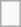<table class="infobox" style="text-align: center;">
<tr>
<td></td>
</tr>
<tr>
<td colspan="2"></td>
</tr>
</table>
